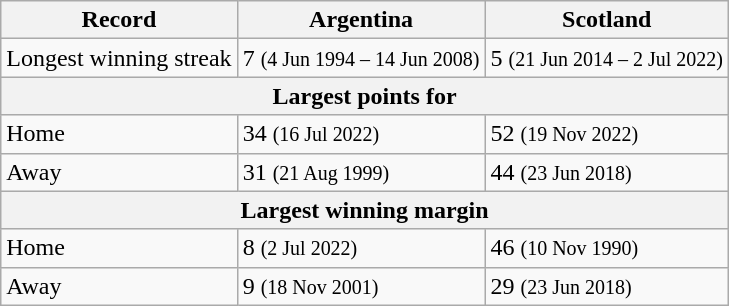<table class="wikitable">
<tr>
<th>Record</th>
<th>Argentina</th>
<th>Scotland</th>
</tr>
<tr>
<td>Longest winning streak</td>
<td>7 <small>(4 Jun 1994 – 14 Jun 2008)</small></td>
<td>5 <small>(21 Jun 2014 – 2 Jul 2022)</small></td>
</tr>
<tr>
<th colspan=3 align=center>Largest points for</th>
</tr>
<tr>
<td>Home</td>
<td>34 <small>(16 Jul 2022)</small></td>
<td>52 <small>(19 Nov 2022)</small></td>
</tr>
<tr>
<td>Away</td>
<td>31 <small>(21 Aug 1999)</small></td>
<td>44 <small>(23 Jun 2018)</small></td>
</tr>
<tr>
<th colspan=3 align=center>Largest winning margin</th>
</tr>
<tr>
<td>Home</td>
<td>8 <small>(2 Jul 2022)</small></td>
<td>46 <small>(10 Nov 1990)</small></td>
</tr>
<tr>
<td>Away</td>
<td>9 <small>(18 Nov 2001)</small></td>
<td>29 <small>(23 Jun 2018)</small></td>
</tr>
</table>
